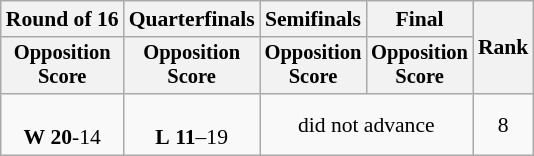<table class=wikitable style="font-size:90%">
<tr>
<th>Round of 16</th>
<th>Quarterfinals</th>
<th>Semifinals</th>
<th>Final</th>
<th rowspan=2>Rank</th>
</tr>
<tr style="font-size:95%">
<th>Opposition<br>Score</th>
<th>Opposition<br>Score</th>
<th>Opposition<br>Score</th>
<th>Opposition<br>Score</th>
</tr>
<tr align=center>
<td><br><strong>W</strong>  <strong>20</strong>-14</td>
<td><br><strong>L</strong>  <strong>11</strong>–19</td>
<td colspan=2>did not advance</td>
<td>8</td>
</tr>
</table>
